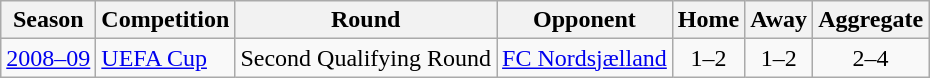<table class="wikitable">
<tr>
<th>Season</th>
<th>Competition</th>
<th>Round</th>
<th>Opponent</th>
<th>Home</th>
<th>Away</th>
<th>Aggregate</th>
</tr>
<tr>
<td><a href='#'>2008–09</a></td>
<td><a href='#'>UEFA Cup</a></td>
<td>Second Qualifying Round</td>
<td> <a href='#'>FC Nordsjælland</a></td>
<td align="center">1–2</td>
<td align="center">1–2</td>
<td align="center">2–4</td>
</tr>
</table>
